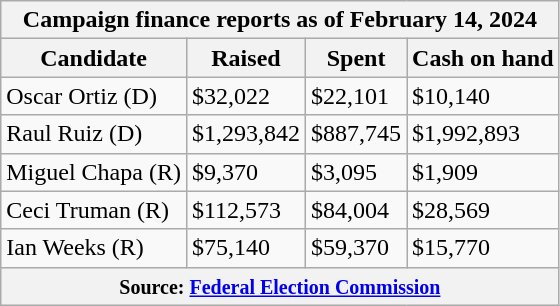<table class="wikitable sortable">
<tr>
<th colspan=4>Campaign finance reports as of February 14, 2024</th>
</tr>
<tr style="text-align:center;">
<th>Candidate</th>
<th>Raised</th>
<th>Spent</th>
<th>Cash on hand</th>
</tr>
<tr>
<td>Oscar Ortiz (D)</td>
<td>$32,022</td>
<td>$22,101</td>
<td>$10,140</td>
</tr>
<tr>
<td>Raul Ruiz (D)</td>
<td>$1,293,842</td>
<td>$887,745</td>
<td>$1,992,893</td>
</tr>
<tr>
<td>Miguel Chapa (R)</td>
<td>$9,370</td>
<td>$3,095</td>
<td>$1,909</td>
</tr>
<tr>
<td>Ceci Truman (R)</td>
<td>$112,573</td>
<td>$84,004</td>
<td>$28,569</td>
</tr>
<tr>
<td>Ian Weeks (R)</td>
<td>$75,140</td>
<td>$59,370</td>
<td>$15,770</td>
</tr>
<tr>
<th colspan="4"><small>Source: <a href='#'>Federal Election Commission</a></small></th>
</tr>
</table>
